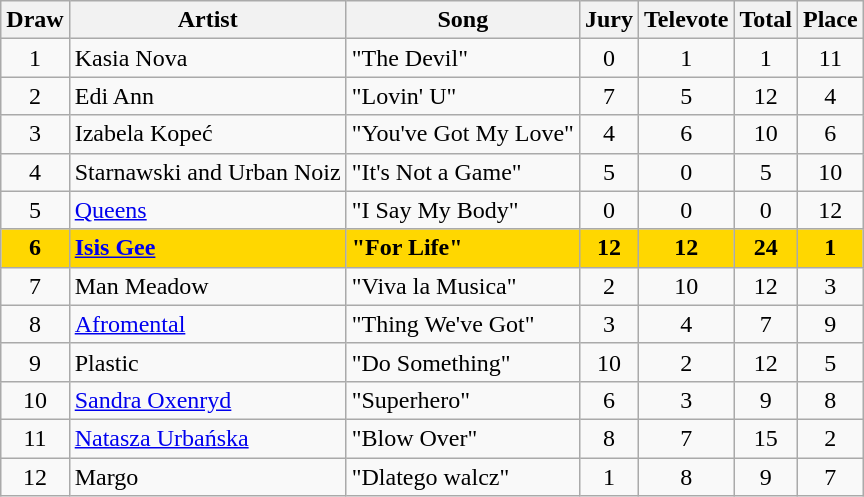<table class="sortable wikitable" style="margin: 1em auto 1em auto; text-align:center;">
<tr>
<th>Draw</th>
<th>Artist</th>
<th>Song</th>
<th>Jury</th>
<th>Televote</th>
<th>Total</th>
<th>Place</th>
</tr>
<tr>
<td>1</td>
<td align="left">Kasia Nova</td>
<td align="left">"The Devil"</td>
<td>0</td>
<td>1</td>
<td>1</td>
<td>11</td>
</tr>
<tr>
<td>2</td>
<td align="left">Edi Ann</td>
<td align="left">"Lovin' U"</td>
<td>7</td>
<td>5</td>
<td>12</td>
<td>4</td>
</tr>
<tr>
<td>3</td>
<td align="left">Izabela Kopeć</td>
<td align="left">"You've Got My Love"</td>
<td>4</td>
<td>6</td>
<td>10</td>
<td>6</td>
</tr>
<tr>
<td>4</td>
<td align="left">Starnawski and Urban Noiz</td>
<td align="left">"It's Not a Game"</td>
<td>5</td>
<td>0</td>
<td>5</td>
<td>10</td>
</tr>
<tr>
<td>5</td>
<td align="left"><a href='#'>Queens</a></td>
<td align="left">"I Say My Body"</td>
<td>0</td>
<td>0</td>
<td>0</td>
<td>12</td>
</tr>
<tr style="font-weight:bold; background:gold;">
<td>6</td>
<td align="left"><a href='#'>Isis Gee</a></td>
<td align="left">"For Life"</td>
<td>12</td>
<td>12</td>
<td>24</td>
<td>1</td>
</tr>
<tr>
<td>7</td>
<td align="left">Man Meadow</td>
<td align="left">"Viva la Musica"</td>
<td>2</td>
<td>10</td>
<td>12</td>
<td>3</td>
</tr>
<tr>
<td>8</td>
<td align="left"><a href='#'>Afromental</a></td>
<td align="left">"Thing We've Got"</td>
<td>3</td>
<td>4</td>
<td>7</td>
<td>9</td>
</tr>
<tr>
<td>9</td>
<td align="left">Plastic</td>
<td align="left">"Do Something"</td>
<td>10</td>
<td>2</td>
<td>12</td>
<td>5</td>
</tr>
<tr>
<td>10</td>
<td align="left"><a href='#'>Sandra Oxenryd</a></td>
<td align="left">"Superhero"</td>
<td>6</td>
<td>3</td>
<td>9</td>
<td>8</td>
</tr>
<tr>
<td>11</td>
<td align="left"><a href='#'>Natasza Urbańska</a></td>
<td align="left">"Blow Over"</td>
<td>8</td>
<td>7</td>
<td>15</td>
<td>2</td>
</tr>
<tr>
<td>12</td>
<td align="left">Margo</td>
<td align="left">"Dlatego walcz"</td>
<td>1</td>
<td>8</td>
<td>9</td>
<td>7</td>
</tr>
</table>
